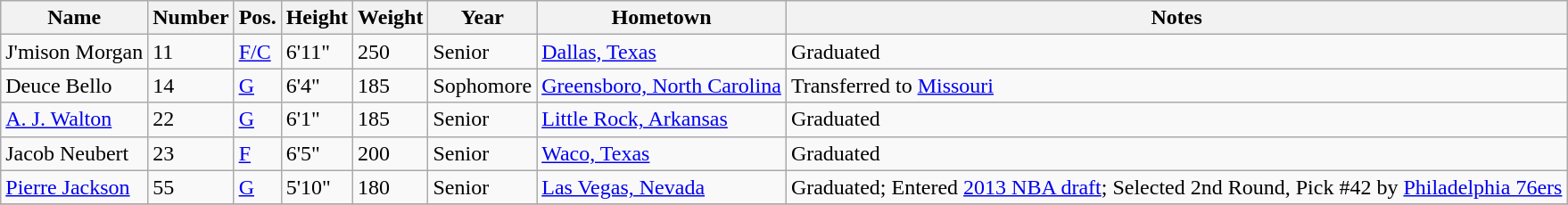<table class="wikitable sortable" border="1">
<tr>
<th>Name</th>
<th>Number</th>
<th>Pos.</th>
<th>Height</th>
<th>Weight</th>
<th>Year</th>
<th>Hometown</th>
<th class="unsortable">Notes</th>
</tr>
<tr>
<td>J'mison Morgan</td>
<td>11</td>
<td><a href='#'>F/C</a></td>
<td>6'11"</td>
<td>250</td>
<td>Senior</td>
<td><a href='#'>Dallas, Texas</a></td>
<td>Graduated</td>
</tr>
<tr>
<td>Deuce Bello</td>
<td>14</td>
<td><a href='#'>G</a></td>
<td>6'4"</td>
<td>185</td>
<td>Sophomore</td>
<td><a href='#'>Greensboro, North Carolina</a></td>
<td>Transferred to <a href='#'>Missouri</a></td>
</tr>
<tr>
<td><a href='#'>A. J. Walton</a></td>
<td>22</td>
<td><a href='#'>G</a></td>
<td>6'1"</td>
<td>185</td>
<td>Senior</td>
<td><a href='#'>Little Rock, Arkansas</a></td>
<td>Graduated</td>
</tr>
<tr>
<td>Jacob Neubert</td>
<td>23</td>
<td><a href='#'>F</a></td>
<td>6'5"</td>
<td>200</td>
<td>Senior</td>
<td><a href='#'>Waco, Texas</a></td>
<td>Graduated</td>
</tr>
<tr>
<td><a href='#'>Pierre Jackson</a></td>
<td>55</td>
<td><a href='#'>G</a></td>
<td>5'10"</td>
<td>180</td>
<td>Senior</td>
<td><a href='#'>Las Vegas, Nevada</a></td>
<td>Graduated; Entered <a href='#'>2013 NBA draft</a>; Selected 2nd Round, Pick #42 by <a href='#'>Philadelphia 76ers</a></td>
</tr>
<tr>
</tr>
</table>
